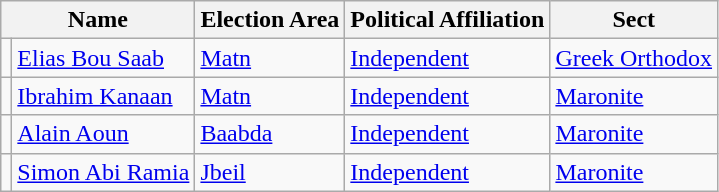<table class="wikitable sortable">
<tr>
<th colspan="2">Name</th>
<th>Election Area</th>
<th>Political Affiliation</th>
<th>Sect</th>
</tr>
<tr>
<td></td>
<td><a href='#'>Elias Bou Saab</a></td>
<td><a href='#'>Matn</a></td>
<td> <a href='#'>Independent</a></td>
<td><a href='#'>Greek Orthodox</a></td>
</tr>
<tr>
<td></td>
<td><a href='#'>Ibrahim Kanaan</a></td>
<td><a href='#'>Matn</a></td>
<td> <a href='#'>Independent</a></td>
<td><a href='#'>Maronite</a></td>
</tr>
<tr>
<td></td>
<td><a href='#'>Alain Aoun</a></td>
<td><a href='#'>Baabda</a></td>
<td> <a href='#'>Independent</a></td>
<td><a href='#'>Maronite</a></td>
</tr>
<tr>
<td></td>
<td><a href='#'>Simon Abi Ramia</a></td>
<td><a href='#'>Jbeil</a></td>
<td> <a href='#'>Independent</a></td>
<td><a href='#'>Maronite</a></td>
</tr>
</table>
